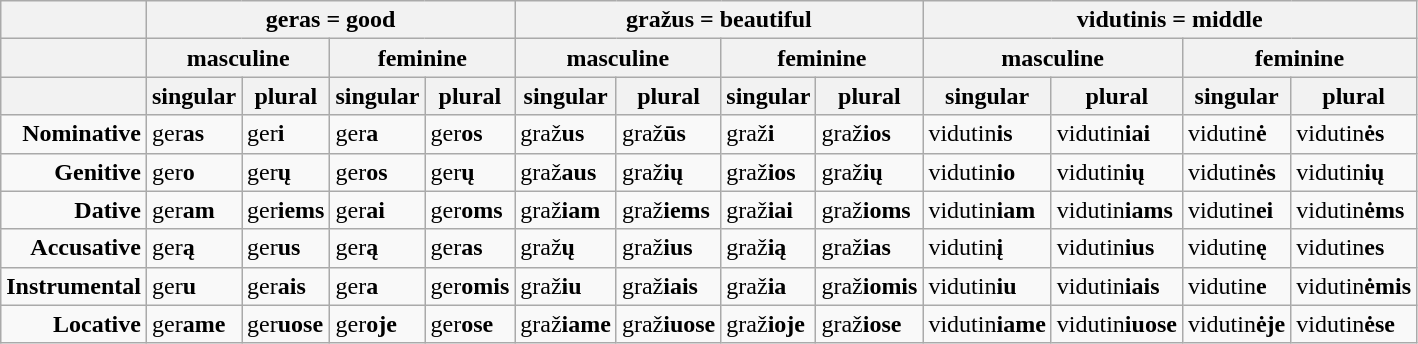<table class="wikitable">
<tr>
<th> </th>
<th colspan=4><strong>geras</strong> = good</th>
<th colspan="4"><strong>gražus</strong> = beautiful</th>
<th colspan="4"><strong>vidutinis</strong> = middle</th>
</tr>
<tr>
<th> </th>
<th colspan=2>masculine</th>
<th colspan=2>feminine</th>
<th colspan="2">masculine</th>
<th colspan="2">feminine</th>
<th colspan="2">masculine</th>
<th colspan="2">feminine</th>
</tr>
<tr>
<th> </th>
<th>singular</th>
<th>plural</th>
<th>singular</th>
<th>plural</th>
<th>singular</th>
<th>plural</th>
<th>singular</th>
<th>plural</th>
<th>singular</th>
<th>plural</th>
<th>singular</th>
<th>plural</th>
</tr>
<tr>
<td align="right"><strong>Nominative</strong></td>
<td>ger<strong>as</strong></td>
<td>ger<strong>i</strong></td>
<td>ger<strong>a</strong></td>
<td>ger<strong>os</strong></td>
<td>graž<strong>us</strong></td>
<td>graž<strong>ūs</strong></td>
<td>graž<strong>i</strong></td>
<td>graž<strong>ios</strong></td>
<td>vidutin<strong>is</strong></td>
<td>vidutin<strong>iai</strong></td>
<td>vidutin<strong>ė</strong></td>
<td>vidutin<strong>ės</strong></td>
</tr>
<tr>
<td align="right"><strong>Genitive</strong></td>
<td>ger<strong>o</strong></td>
<td>ger<strong>ų</strong></td>
<td>ger<strong>os</strong></td>
<td>ger<strong>ų</strong></td>
<td>graž<strong>aus</strong></td>
<td>graž<strong>ių</strong></td>
<td>graž<strong>ios</strong></td>
<td>graž<strong>ių</strong></td>
<td>vidutin<strong>io</strong></td>
<td>vidutin<strong>ių</strong></td>
<td>vidutin<strong>ės</strong></td>
<td>vidutin<strong>ių</strong></td>
</tr>
<tr>
<td align="right"><strong>Dative</strong></td>
<td>ger<strong>am</strong></td>
<td>ger<strong>iems</strong></td>
<td>ger<strong>ai</strong></td>
<td>ger<strong>oms</strong></td>
<td>graž<strong>iam</strong></td>
<td>graž<strong>iems</strong></td>
<td>graž<strong>iai</strong></td>
<td>graž<strong>ioms</strong></td>
<td>vidutin<strong>iam</strong></td>
<td>vidutin<strong>iams</strong></td>
<td>vidutin<strong>ei</strong></td>
<td>vidutin<strong>ėms</strong></td>
</tr>
<tr>
<td align="right"><strong>Accusative</strong></td>
<td>ger<strong>ą</strong></td>
<td>ger<strong>us</strong></td>
<td>ger<strong>ą</strong></td>
<td>ger<strong>as</strong></td>
<td>graž<strong>ų</strong></td>
<td>graž<strong>ius</strong></td>
<td>graž<strong>ią</strong></td>
<td>graž<strong>ias</strong></td>
<td>vidutin<strong>į</strong></td>
<td>vidutin<strong>ius</strong></td>
<td>vidutin<strong>ę</strong></td>
<td>vidutin<strong>es</strong></td>
</tr>
<tr>
<td align="right"><strong>Instrumental</strong></td>
<td>ger<strong>u</strong></td>
<td>ger<strong>ais</strong></td>
<td>ger<strong>a</strong></td>
<td>ger<strong>omis</strong></td>
<td>graž<strong>iu</strong></td>
<td>graž<strong>iais</strong></td>
<td>graž<strong>ia</strong></td>
<td>graž<strong>iomis</strong></td>
<td>vidutin<strong>iu</strong></td>
<td>vidutin<strong>iais</strong></td>
<td>vidutin<strong>e</strong></td>
<td>vidutin<strong>ėmis</strong></td>
</tr>
<tr>
<td align="right"><strong>Locative</strong></td>
<td>ger<strong>ame</strong></td>
<td>ger<strong>uose</strong></td>
<td>ger<strong>oje</strong></td>
<td>ger<strong>ose</strong></td>
<td>graž<strong>iame</strong></td>
<td>graž<strong>iuose</strong></td>
<td>graž<strong>ioje</strong></td>
<td>graž<strong>iose</strong></td>
<td>vidutin<strong>iame</strong></td>
<td>vidutin<strong>iuose</strong></td>
<td>vidutin<strong>ėje</strong></td>
<td>vidutin<strong>ėse</strong></td>
</tr>
</table>
